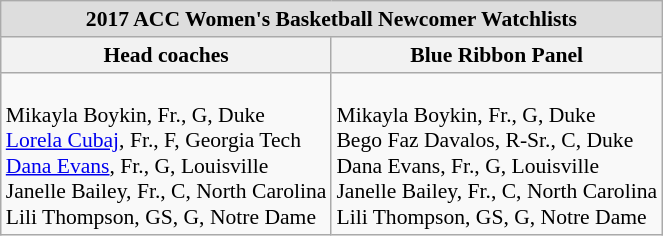<table class="wikitable" style="white-space:nowrap; font-size:90%;">
<tr>
<td colspan="2" style="text-align:center; background:#ddd;"><strong>2017 ACC Women's Basketball Newcomer Watchlists</strong></td>
</tr>
<tr>
<th>Head coaches</th>
<th>Blue Ribbon Panel</th>
</tr>
<tr>
<td><br>Mikayla Boykin, Fr., G, Duke <br> 
<a href='#'>Lorela Cubaj</a>, Fr., F, Georgia Tech <br> 
<a href='#'>Dana Evans</a>, Fr., G, Louisville <br>
Janelle Bailey, Fr., C, North Carolina <br>
Lili Thompson, GS, G, Notre Dame</td>
<td><br>Mikayla Boykin, Fr., G, Duke <br>
Bego Faz Davalos, R-Sr., C, Duke <br>
Dana Evans, Fr., G, Louisville <br>
Janelle Bailey, Fr., C, North Carolina <br>
Lili Thompson, GS, G, Notre Dame</td>
</tr>
</table>
